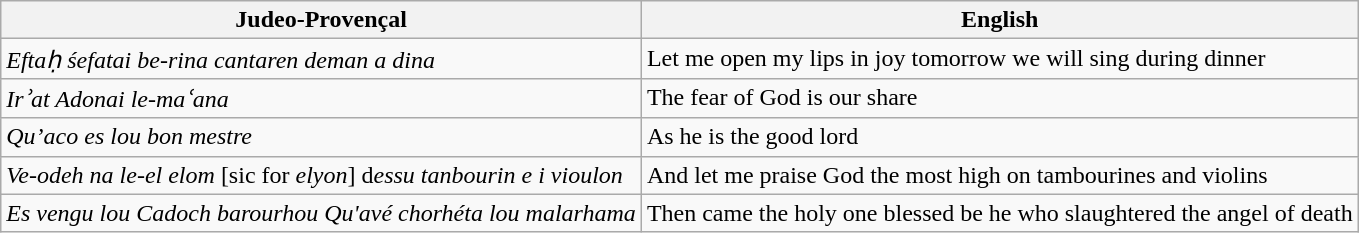<table class="wikitable">
<tr>
<th>Judeo-Provençal</th>
<th>English</th>
</tr>
<tr>
<td><em>Eftaḥ śefatai be-rina cantaren deman a dina</em></td>
<td>Let me open my lips in joy tomorrow we will sing during dinner</td>
</tr>
<tr>
<td><em>Irʾat Adonai le-maʿana</em></td>
<td>The fear of God is our share</td>
</tr>
<tr>
<td><em>Qu’aco es lou bon mestre</em></td>
<td>As he is the good lord</td>
</tr>
<tr>
<td><em>Ve-odeh na le-el elom</em> [sic for <em>elyon</em>] d<em>essu tanbourin e i vioulon</em></td>
<td>And let me praise God the most high on tambourines and violins</td>
</tr>
<tr>
<td><em>Es vengu lou Cadoch barourhou Qu'avé chorhéta lou malarhama</em></td>
<td>Then came the holy one blessed be he who slaughtered the angel of death</td>
</tr>
</table>
